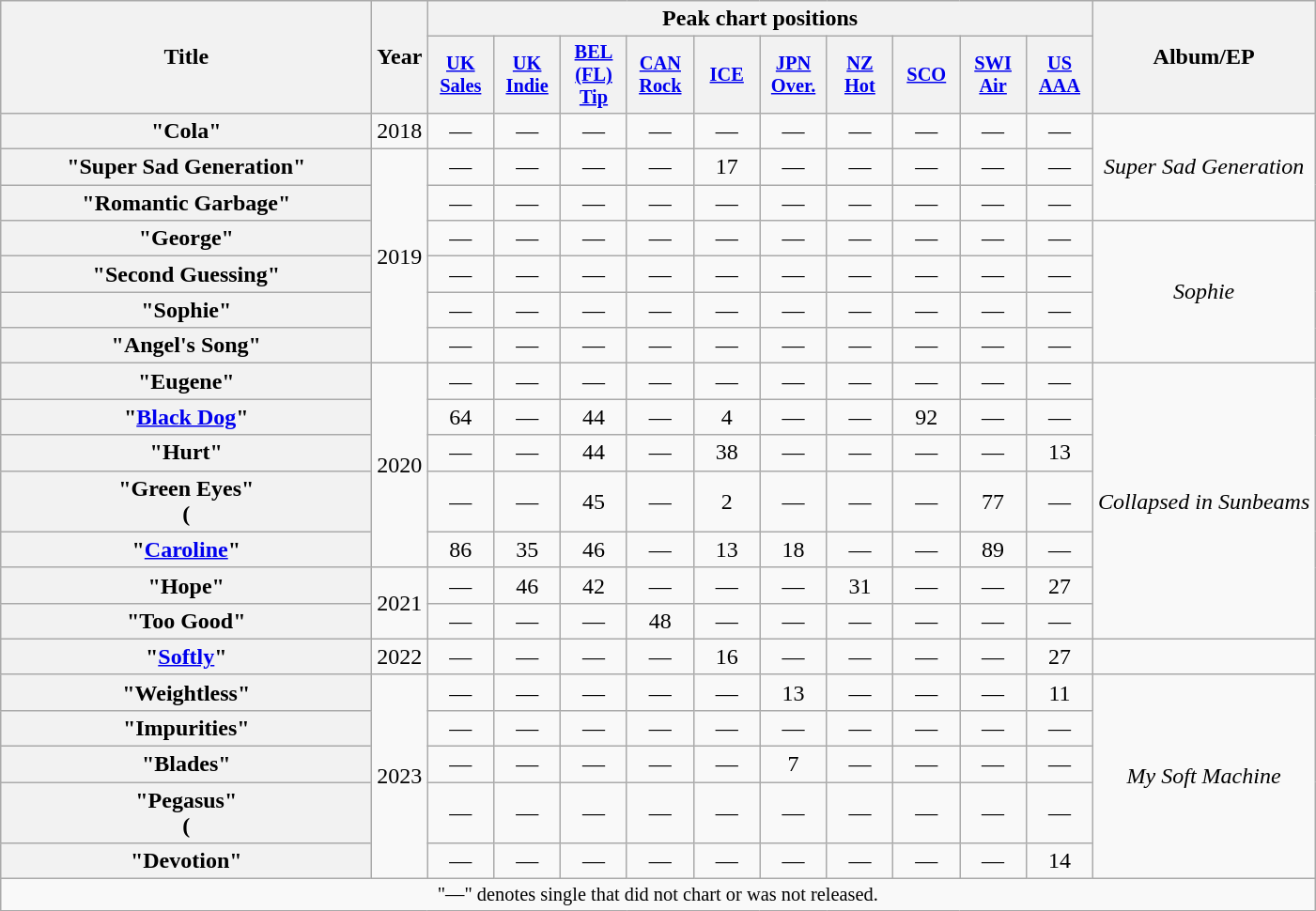<table class="wikitable plainrowheaders" style="text-align:center;">
<tr>
<th scope="col" rowspan="2" style="width:16em;">Title</th>
<th scope="col" rowspan="2" style="width:1em;">Year</th>
<th scope="col" colspan="10">Peak chart positions</th>
<th scope="col" rowspan="2">Album/EP</th>
</tr>
<tr>
<th scope="col" style="width:3em;font-size:85%;"><a href='#'>UK<br>Sales</a><br></th>
<th scope="col" style="width:3em;font-size:85%;"><a href='#'>UK<br>Indie</a><br></th>
<th scope="col" style="width:3em;font-size:85%;"><a href='#'>BEL<br>(FL)<br>Tip</a><br></th>
<th scope="col" style="width:3em;font-size:85%;"><a href='#'>CAN<br>Rock</a><br></th>
<th scope="col" style="width:3em;font-size:85%;"><a href='#'>ICE</a><br></th>
<th scope="col" style="width:3em;font-size:85%;"><a href='#'>JPN<br>Over.</a><br></th>
<th scope="col" style="width:3em;font-size:85%;"><a href='#'>NZ<br>Hot</a><br></th>
<th scope="col" style="width:3em;font-size:85%;"><a href='#'>SCO</a><br></th>
<th scope="col" style="width:3em;font-size:85%;"><a href='#'>SWI<br>Air</a><br></th>
<th scope="col" style="width:3em;font-size:85%;"><a href='#'>US<br>AAA</a><br></th>
</tr>
<tr>
<th scope="row">"Cola"</th>
<td>2018</td>
<td>—</td>
<td>—</td>
<td>—</td>
<td>—</td>
<td>—</td>
<td>—</td>
<td>—</td>
<td>—</td>
<td>—</td>
<td>—</td>
<td rowspan="3"><em>Super Sad Generation</em></td>
</tr>
<tr>
<th scope="row">"Super Sad Generation"</th>
<td rowspan="6">2019</td>
<td>—</td>
<td>—</td>
<td>—</td>
<td>—</td>
<td>17</td>
<td>—</td>
<td>—</td>
<td>—</td>
<td>—</td>
<td>—</td>
</tr>
<tr>
<th scope="row">"Romantic Garbage"</th>
<td>—</td>
<td>—</td>
<td>—</td>
<td>—</td>
<td>—</td>
<td>—</td>
<td>—</td>
<td>—</td>
<td>—</td>
<td>—</td>
</tr>
<tr>
<th scope="row">"George"</th>
<td>—</td>
<td>—</td>
<td>—</td>
<td>—</td>
<td>—</td>
<td>—</td>
<td>—</td>
<td>—</td>
<td>—</td>
<td>—</td>
<td rowspan="4"><em>Sophie</em></td>
</tr>
<tr>
<th scope="row">"Second Guessing"</th>
<td>—</td>
<td>—</td>
<td>—</td>
<td>—</td>
<td>—</td>
<td>—</td>
<td>—</td>
<td>—</td>
<td>—</td>
<td>—</td>
</tr>
<tr>
<th scope="row">"Sophie"</th>
<td>—</td>
<td>—</td>
<td>—</td>
<td>—</td>
<td>—</td>
<td>—</td>
<td>—</td>
<td>—</td>
<td>—</td>
<td>—</td>
</tr>
<tr>
<th scope="row">"Angel's Song"</th>
<td>—</td>
<td>—</td>
<td>—</td>
<td>—</td>
<td>—</td>
<td>—</td>
<td>—</td>
<td>—</td>
<td>—</td>
<td>—</td>
</tr>
<tr>
<th scope="row">"Eugene"</th>
<td rowspan="5">2020</td>
<td>—</td>
<td>—</td>
<td>—</td>
<td>—</td>
<td>—</td>
<td>—</td>
<td>—</td>
<td>—</td>
<td>—</td>
<td>—</td>
<td rowspan="7"><em>Collapsed in Sunbeams</em></td>
</tr>
<tr>
<th scope="row">"<a href='#'>Black Dog</a>"</th>
<td>64</td>
<td>—</td>
<td>44</td>
<td>—</td>
<td>4</td>
<td>—</td>
<td>—</td>
<td>92</td>
<td>—</td>
<td>—</td>
</tr>
<tr>
<th scope="row">"Hurt"</th>
<td>—</td>
<td>—</td>
<td>44</td>
<td>—</td>
<td>38</td>
<td>—</td>
<td>—</td>
<td>—</td>
<td>—</td>
<td>13</td>
</tr>
<tr>
<th scope="row">"Green Eyes"<br>(</th>
<td>—</td>
<td>—</td>
<td>45</td>
<td>—</td>
<td>2</td>
<td>—</td>
<td>—</td>
<td>—</td>
<td>77</td>
<td>—</td>
</tr>
<tr>
<th scope="row">"<a href='#'>Caroline</a>"</th>
<td>86</td>
<td>35</td>
<td>46</td>
<td>—</td>
<td>13</td>
<td>18</td>
<td>—</td>
<td>—</td>
<td>89</td>
<td>—</td>
</tr>
<tr>
<th scope="row">"Hope"</th>
<td rowspan="2">2021</td>
<td>—</td>
<td>46</td>
<td>42</td>
<td>—</td>
<td>—</td>
<td>—</td>
<td>31</td>
<td>—</td>
<td>—</td>
<td>27</td>
</tr>
<tr>
<th scope="row">"Too Good"</th>
<td>—</td>
<td>—</td>
<td>—</td>
<td>48</td>
<td>—</td>
<td>—</td>
<td>—</td>
<td>—</td>
<td>—</td>
<td>—</td>
</tr>
<tr>
<th scope="row">"<a href='#'>Softly</a>"</th>
<td>2022</td>
<td>—</td>
<td>—</td>
<td>—</td>
<td>—</td>
<td>16</td>
<td>—</td>
<td>—</td>
<td>—</td>
<td>—</td>
<td>27</td>
<td></td>
</tr>
<tr>
<th scope="row">"Weightless"</th>
<td rowspan="5">2023</td>
<td>—</td>
<td>—</td>
<td>—</td>
<td>—</td>
<td>—</td>
<td>13</td>
<td>—</td>
<td>—</td>
<td>—</td>
<td>11</td>
<td rowspan="5"><em>My Soft Machine</em></td>
</tr>
<tr>
<th scope="row">"Impurities"</th>
<td>—</td>
<td>—</td>
<td>—</td>
<td>—</td>
<td>—</td>
<td>—</td>
<td>—</td>
<td>—</td>
<td>—</td>
<td>—</td>
</tr>
<tr>
<th scope="row">"Blades"</th>
<td>—</td>
<td>—</td>
<td>—</td>
<td>—</td>
<td>—</td>
<td>7</td>
<td>—</td>
<td>—</td>
<td>—</td>
<td>—</td>
</tr>
<tr>
<th scope="row">"Pegasus"<br>(</th>
<td>—</td>
<td>—</td>
<td>—</td>
<td>—</td>
<td>—</td>
<td>—</td>
<td>—</td>
<td>—</td>
<td>—</td>
<td>—</td>
</tr>
<tr>
<th scope="row">"Devotion"</th>
<td>—</td>
<td>—</td>
<td>—</td>
<td>—</td>
<td>—</td>
<td>—</td>
<td>—</td>
<td>—</td>
<td>—</td>
<td>14</td>
</tr>
<tr>
<td colspan="15" style="font-size:85%">"—" denotes single that did not chart or was not released.</td>
</tr>
</table>
